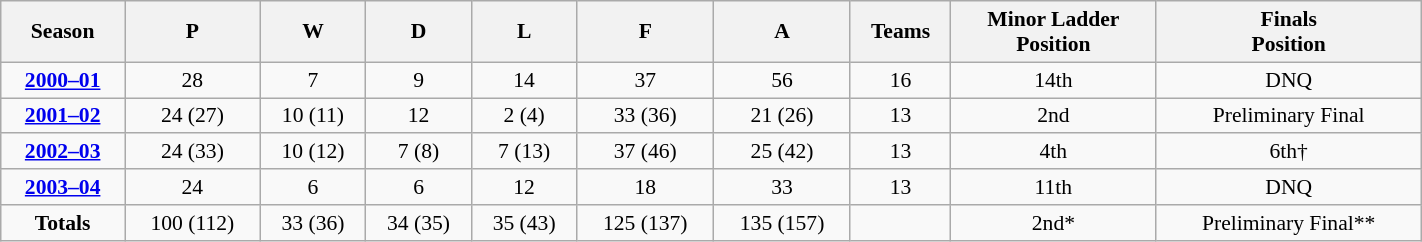<table class="wikitable" style="text-align:center; font-size:90%;width:75%; text-align:center">
<tr>
<th>Season</th>
<th>P</th>
<th>W</th>
<th>D</th>
<th>L</th>
<th>F</th>
<th>A</th>
<th>Teams</th>
<th>Minor Ladder<br>Position</th>
<th>Finals<br>Position</th>
</tr>
<tr --->
<td><strong><a href='#'>2000–01</a></strong></td>
<td>28</td>
<td>7</td>
<td>9</td>
<td>14</td>
<td>37</td>
<td>56</td>
<td>16</td>
<td>14th</td>
<td>DNQ</td>
</tr>
<tr --->
<td><strong><a href='#'>2001–02</a></strong></td>
<td>24 (27)</td>
<td>10 (11)</td>
<td>12</td>
<td>2 (4)</td>
<td>33 (36)</td>
<td>21 (26)</td>
<td>13</td>
<td>2nd</td>
<td>Preliminary Final</td>
</tr>
<tr --->
<td><strong><a href='#'>2002–03</a></strong></td>
<td>24 (33)</td>
<td>10 (12)</td>
<td>7 (8)</td>
<td>7 (13)</td>
<td>37 (46)</td>
<td>25 (42)</td>
<td>13</td>
<td>4th</td>
<td>6th†</td>
</tr>
<tr --->
<td><strong><a href='#'>2003–04</a></strong></td>
<td>24</td>
<td>6</td>
<td>6</td>
<td>12</td>
<td>18</td>
<td>33</td>
<td>13</td>
<td>11th</td>
<td>DNQ</td>
</tr>
<tr --->
<td><strong>Totals</strong></td>
<td>100 (112)</td>
<td>33 (36)</td>
<td>34 (35)</td>
<td>35 (43)</td>
<td>125 (137)</td>
<td>135 (157)</td>
<td></td>
<td>2nd*</td>
<td>Preliminary Final**</td>
</tr>
</table>
